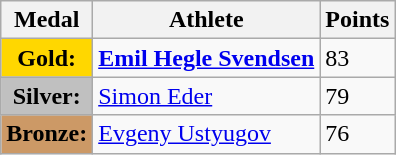<table class="wikitable">
<tr>
<th><strong>Medal</strong></th>
<th><strong>Athlete</strong></th>
<th><strong>Points</strong></th>
</tr>
<tr>
<td style="text-align:center;background-color:gold;"><strong>Gold:</strong></td>
<td> <strong><a href='#'>Emil Hegle Svendsen</a></strong></td>
<td>83</td>
</tr>
<tr>
<td style="text-align:center;background-color:silver;"><strong>Silver:</strong></td>
<td> <a href='#'>Simon Eder</a></td>
<td>79</td>
</tr>
<tr>
<td style="text-align:center;background-color:#CC9966;"><strong>Bronze:</strong></td>
<td> <a href='#'>Evgeny Ustyugov</a></td>
<td>76</td>
</tr>
</table>
